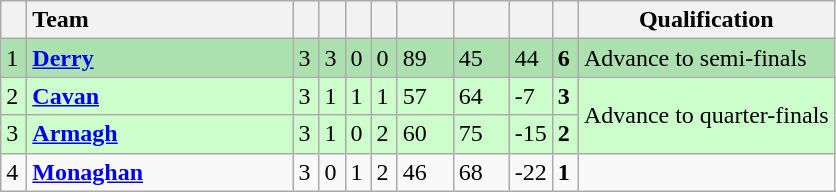<table class="wikitable">
<tr>
<th width="10"></th>
<th width="170" style="text-align:left;">Team</th>
<th width="10"></th>
<th width="10"></th>
<th width="10"></th>
<th width="10"></th>
<th width="30"></th>
<th width="30"></th>
<th width="10"></th>
<th width="10"></th>
<th>Qualification</th>
</tr>
<tr style="background:#ace1af">
<td>1</td>
<td align="left"><strong> <a href='#'>Derry</a></strong></td>
<td>3</td>
<td>3</td>
<td>0</td>
<td>0</td>
<td>89</td>
<td>45</td>
<td>44</td>
<td><strong>6</strong></td>
<td>Advance to semi-finals</td>
</tr>
<tr style="background:#ccffcc">
<td>2</td>
<td align="left"><strong> <a href='#'>Cavan</a></strong></td>
<td>3</td>
<td>1</td>
<td>1</td>
<td>1</td>
<td>57</td>
<td>64</td>
<td>-7</td>
<td><strong>3</strong></td>
<td rowspan=2>Advance to quarter-finals</td>
</tr>
<tr style="background:#ccffcc">
<td>3</td>
<td align="left"><strong> <a href='#'>Armagh</a></strong></td>
<td>3</td>
<td>1</td>
<td>0</td>
<td>2</td>
<td>60</td>
<td>75</td>
<td>-15</td>
<td><strong>2</strong></td>
</tr>
<tr>
<td>4</td>
<td align="left"><strong> <a href='#'>Monaghan</a></strong></td>
<td>3</td>
<td>0</td>
<td>1</td>
<td>2</td>
<td>46</td>
<td>68</td>
<td>-22</td>
<td><strong>1</strong></td>
<td></td>
</tr>
</table>
